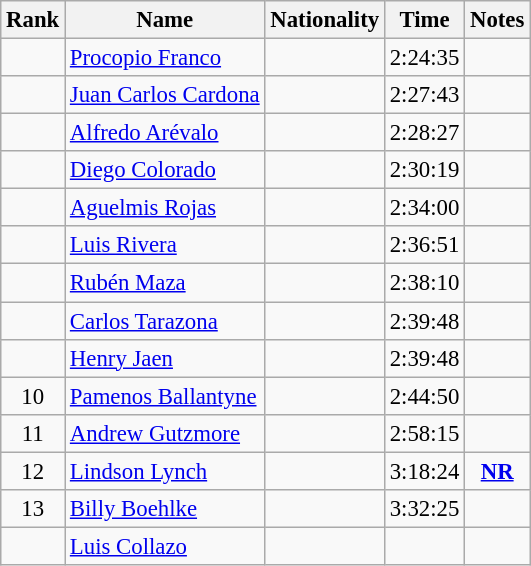<table class="wikitable sortable" style="text-align:center;font-size:95%">
<tr>
<th>Rank</th>
<th>Name</th>
<th>Nationality</th>
<th>Time</th>
<th>Notes</th>
</tr>
<tr>
<td></td>
<td align=left><a href='#'>Procopio Franco</a></td>
<td align=left></td>
<td>2:24:35</td>
<td></td>
</tr>
<tr>
<td></td>
<td align=left><a href='#'>Juan Carlos Cardona</a></td>
<td align=left></td>
<td>2:27:43</td>
<td></td>
</tr>
<tr>
<td></td>
<td align=left><a href='#'>Alfredo Arévalo</a></td>
<td align=left></td>
<td>2:28:27</td>
<td></td>
</tr>
<tr>
<td></td>
<td align=left><a href='#'>Diego Colorado</a></td>
<td align=left></td>
<td>2:30:19</td>
<td></td>
</tr>
<tr>
<td></td>
<td align=left><a href='#'>Aguelmis Rojas</a></td>
<td align=left></td>
<td>2:34:00</td>
<td></td>
</tr>
<tr>
<td></td>
<td align=left><a href='#'>Luis Rivera</a></td>
<td align=left></td>
<td>2:36:51</td>
<td></td>
</tr>
<tr>
<td></td>
<td align=left><a href='#'>Rubén Maza</a></td>
<td align=left></td>
<td>2:38:10</td>
<td></td>
</tr>
<tr>
<td></td>
<td align=left><a href='#'>Carlos Tarazona</a></td>
<td align=left></td>
<td>2:39:48</td>
<td></td>
</tr>
<tr>
<td></td>
<td align=left><a href='#'>Henry Jaen</a></td>
<td align=left></td>
<td>2:39:48</td>
<td></td>
</tr>
<tr>
<td>10</td>
<td align=left><a href='#'>Pamenos Ballantyne</a></td>
<td align=left></td>
<td>2:44:50</td>
<td></td>
</tr>
<tr>
<td>11</td>
<td align=left><a href='#'>Andrew Gutzmore</a></td>
<td align=left></td>
<td>2:58:15</td>
<td></td>
</tr>
<tr>
<td>12</td>
<td align=left><a href='#'>Lindson Lynch</a></td>
<td align=left></td>
<td>3:18:24</td>
<td><strong><a href='#'>NR</a></strong></td>
</tr>
<tr>
<td>13</td>
<td align=left><a href='#'>Billy Boehlke</a></td>
<td align=left></td>
<td>3:32:25</td>
<td></td>
</tr>
<tr>
<td></td>
<td align=left><a href='#'>Luis Collazo</a></td>
<td align=left></td>
<td></td>
<td></td>
</tr>
</table>
